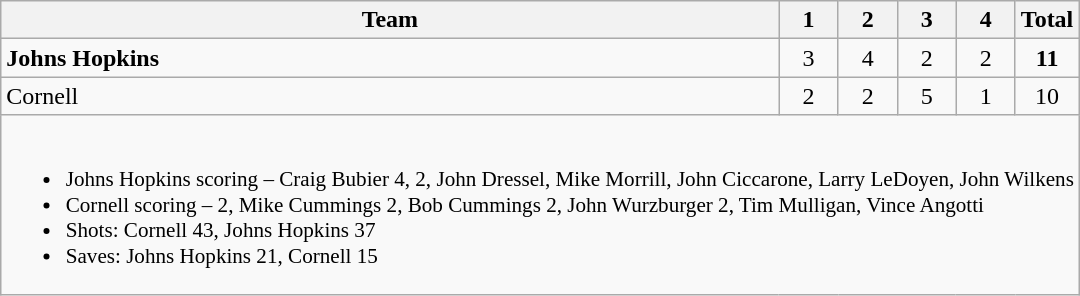<table class="wikitable" style="text-align:center; max-width:45em">
<tr>
<th>Team</th>
<th style="width:2em">1</th>
<th style="width:2em">2</th>
<th style="width:2em">3</th>
<th style="width:2em">4</th>
<th style="width:2em">Total</th>
</tr>
<tr>
<td style="text-align:left"><strong>Johns Hopkins</strong></td>
<td>3</td>
<td>4</td>
<td>2</td>
<td>2</td>
<td><strong>11</strong></td>
</tr>
<tr>
<td style="text-align:left">Cornell</td>
<td>2</td>
<td>2</td>
<td>5</td>
<td>1</td>
<td>10</td>
</tr>
<tr>
<td colspan=6 style="font-size:88%; text-align:left"><br><ul><li>Johns Hopkins scoring – Craig Bubier 4,  2, John Dressel, Mike Morrill, John Ciccarone, Larry LeDoyen, John Wilkens</li><li>Cornell scoring –  2, Mike Cummings 2, Bob Cummings 2, John Wurzburger 2, Tim Mulligan, Vince Angotti</li><li>Shots: Cornell 43, Johns Hopkins 37</li><li>Saves: Johns Hopkins 21, Cornell 15</li></ul></td>
</tr>
</table>
